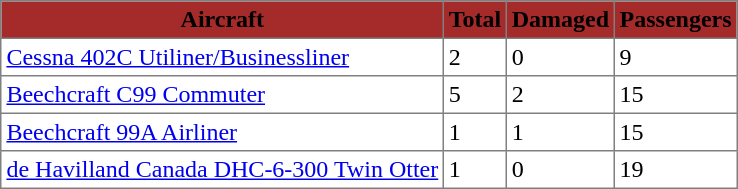<table class="toccolours" border="1" cellpadding="3" style="border-collapse:collapse;margin:auto;">
<tr bgcolor=brown>
<th>Aircraft</th>
<th>Total</th>
<th>Damaged</th>
<th>Passengers</th>
</tr>
<tr>
<td><a href='#'>Cessna 402C Utiliner/Businessliner</a></td>
<td>2</td>
<td>0</td>
<td>9</td>
</tr>
<tr>
<td><a href='#'>Beechcraft C99 Commuter</a></td>
<td>5</td>
<td>2</td>
<td>15</td>
</tr>
<tr>
<td><a href='#'>Beechcraft 99A Airliner</a></td>
<td>1</td>
<td>1</td>
<td>15</td>
</tr>
<tr>
<td><a href='#'>de Havilland Canada DHC-6-300 Twin Otter</a></td>
<td>1</td>
<td>0</td>
<td>19</td>
</tr>
</table>
